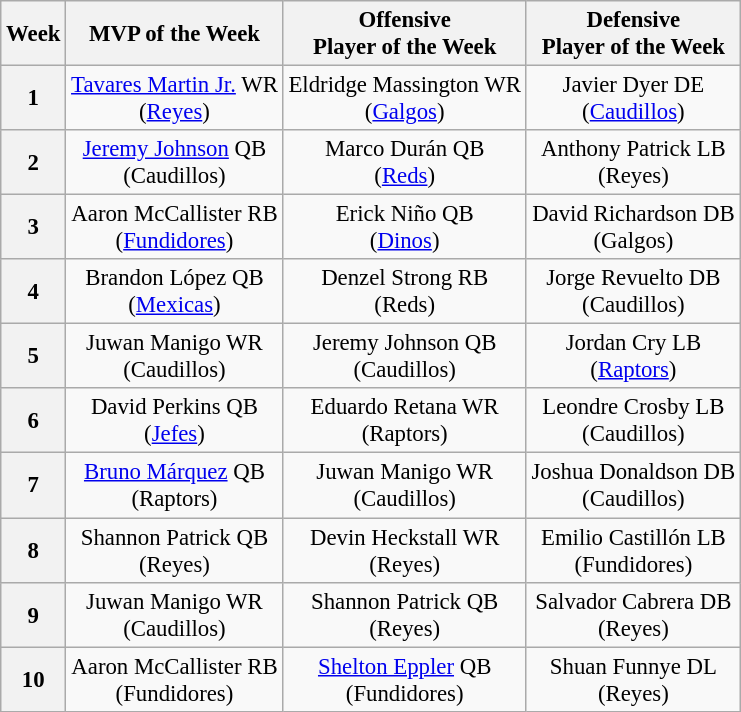<table class="wikitable" style="font-size: 95%; text-align: center;">
<tr>
<th>Week</th>
<th>MVP of the Week</th>
<th>Offensive<br>Player of the Week</th>
<th>Defensive<br>Player of the Week</th>
</tr>
<tr>
<th>1</th>
<td><a href='#'>Tavares Martin Jr.</a> WR<br>(<a href='#'>Reyes</a>)</td>
<td>Eldridge Massington WR<br>(<a href='#'>Galgos</a>)</td>
<td>Javier Dyer DE<br>(<a href='#'>Caudillos</a>)</td>
</tr>
<tr>
<th>2</th>
<td><a href='#'>Jeremy Johnson</a> QB<br>(Caudillos)</td>
<td>Marco Durán QB<br>(<a href='#'>Reds</a>)</td>
<td>Anthony Patrick LB<br>(Reyes)</td>
</tr>
<tr>
<th>3</th>
<td>Aaron McCallister RB<br>(<a href='#'>Fundidores</a>)</td>
<td>Erick Niño QB<br>(<a href='#'>Dinos</a>)</td>
<td>David Richardson DB<br>(Galgos)</td>
</tr>
<tr>
<th>4</th>
<td>Brandon López QB<br>(<a href='#'>Mexicas</a>)</td>
<td>Denzel Strong RB<br>(Reds)</td>
<td>Jorge Revuelto DB<br>(Caudillos)</td>
</tr>
<tr>
<th>5</th>
<td>Juwan Manigo WR<br>(Caudillos)</td>
<td>Jeremy Johnson QB<br>(Caudillos)</td>
<td>Jordan Cry LB<br>(<a href='#'>Raptors</a>)</td>
</tr>
<tr>
<th>6</th>
<td>David Perkins QB<br>(<a href='#'>Jefes</a>)</td>
<td>Eduardo Retana WR<br>(Raptors)</td>
<td>Leondre Crosby LB<br>(Caudillos)</td>
</tr>
<tr>
<th>7</th>
<td><a href='#'>Bruno Márquez</a> QB<br>(Raptors)</td>
<td>Juwan Manigo WR<br>(Caudillos)</td>
<td>Joshua Donaldson DB<br>(Caudillos)</td>
</tr>
<tr>
<th>8</th>
<td>Shannon Patrick QB<br>(Reyes)</td>
<td>Devin Heckstall WR<br>(Reyes)</td>
<td>Emilio Castillón LB<br>(Fundidores)</td>
</tr>
<tr>
<th>9</th>
<td>Juwan Manigo WR<br>(Caudillos)</td>
<td>Shannon Patrick QB<br>(Reyes)</td>
<td>Salvador Cabrera DB<br>(Reyes)</td>
</tr>
<tr>
<th>10</th>
<td>Aaron McCallister RB<br>(Fundidores)</td>
<td><a href='#'>Shelton Eppler</a> QB<br>(Fundidores)</td>
<td>Shuan Funnye DL<br>(Reyes)</td>
</tr>
</table>
